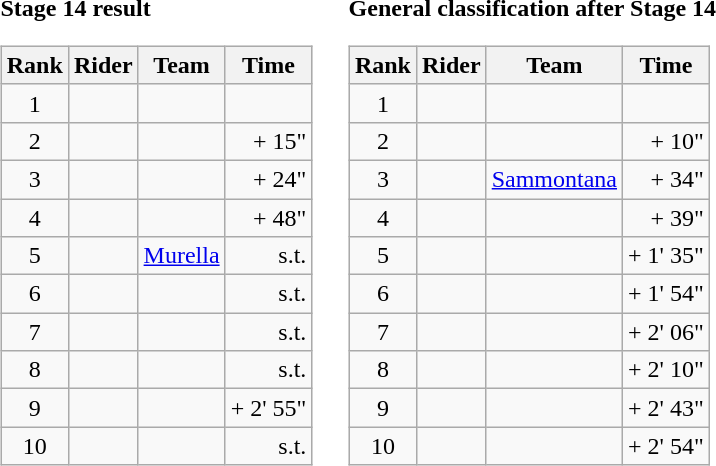<table>
<tr>
<td><strong>Stage 14 result</strong><br><table class="wikitable">
<tr>
<th scope="col">Rank</th>
<th scope="col">Rider</th>
<th scope="col">Team</th>
<th scope="col">Time</th>
</tr>
<tr>
<td style="text-align:center;">1</td>
<td></td>
<td></td>
<td style="text-align:right;"></td>
</tr>
<tr>
<td style="text-align:center;">2</td>
<td></td>
<td></td>
<td style="text-align:right;">+ 15"</td>
</tr>
<tr>
<td style="text-align:center;">3</td>
<td></td>
<td></td>
<td style="text-align:right;">+ 24"</td>
</tr>
<tr>
<td style="text-align:center;">4</td>
<td></td>
<td></td>
<td style="text-align:right;">+ 48"</td>
</tr>
<tr>
<td style="text-align:center;">5</td>
<td></td>
<td><a href='#'>Murella</a></td>
<td style="text-align:right;">s.t.</td>
</tr>
<tr>
<td style="text-align:center;">6</td>
<td></td>
<td></td>
<td style="text-align:right;">s.t.</td>
</tr>
<tr>
<td style="text-align:center;">7</td>
<td></td>
<td></td>
<td style="text-align:right;">s.t.</td>
</tr>
<tr>
<td style="text-align:center;">8</td>
<td></td>
<td></td>
<td style="text-align:right;">s.t.</td>
</tr>
<tr>
<td style="text-align:center;">9</td>
<td></td>
<td></td>
<td style="text-align:right;">+ 2' 55"</td>
</tr>
<tr>
<td style="text-align:center;">10</td>
<td></td>
<td></td>
<td style="text-align:right;">s.t.</td>
</tr>
</table>
</td>
<td></td>
<td><strong>General classification after Stage 14</strong><br><table class="wikitable">
<tr>
<th scope="col">Rank</th>
<th scope="col">Rider</th>
<th scope="col">Team</th>
<th scope="col">Time</th>
</tr>
<tr>
<td style="text-align:center;">1</td>
<td></td>
<td></td>
<td style="text-align:right;"></td>
</tr>
<tr>
<td style="text-align:center;">2</td>
<td></td>
<td></td>
<td style="text-align:right;">+ 10"</td>
</tr>
<tr>
<td style="text-align:center;">3</td>
<td></td>
<td><a href='#'>Sammontana</a></td>
<td style="text-align:right;">+ 34"</td>
</tr>
<tr>
<td style="text-align:center;">4</td>
<td></td>
<td></td>
<td style="text-align:right;">+ 39"</td>
</tr>
<tr>
<td style="text-align:center;">5</td>
<td></td>
<td></td>
<td style="text-align:right;">+ 1' 35"</td>
</tr>
<tr>
<td style="text-align:center;">6</td>
<td></td>
<td></td>
<td style="text-align:right;">+ 1' 54"</td>
</tr>
<tr>
<td style="text-align:center;">7</td>
<td></td>
<td></td>
<td style="text-align:right;">+ 2' 06"</td>
</tr>
<tr>
<td style="text-align:center;">8</td>
<td></td>
<td></td>
<td style="text-align:right;">+ 2' 10"</td>
</tr>
<tr>
<td style="text-align:center;">9</td>
<td></td>
<td></td>
<td style="text-align:right;">+ 2' 43"</td>
</tr>
<tr>
<td style="text-align:center;">10</td>
<td></td>
<td></td>
<td style="text-align:right;">+ 2' 54"</td>
</tr>
</table>
</td>
</tr>
</table>
